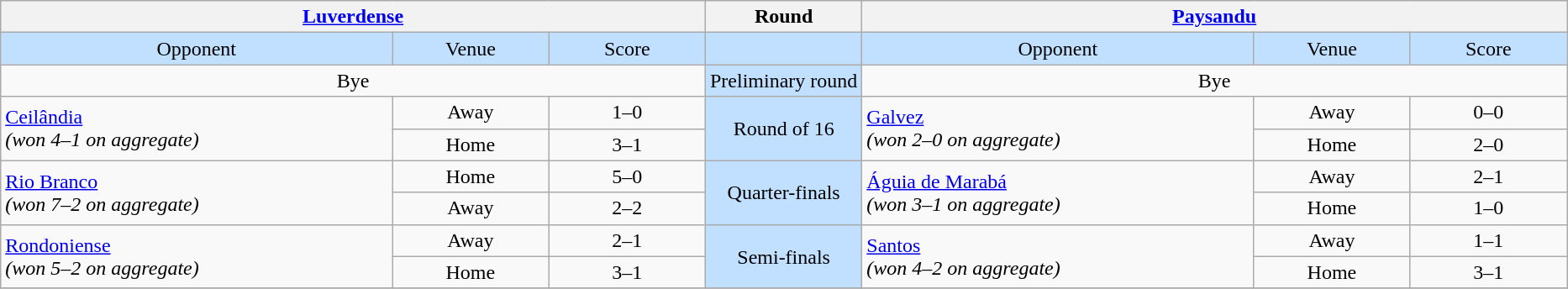<table class="wikitable" style="text-align: center;">
<tr>
<th colspan=3> <a href='#'>Luverdense</a></th>
<th>Round</th>
<th colspan=3> <a href='#'>Paysandu</a></th>
</tr>
<tr bgcolor=#c1e0ff>
<td width=25%>Opponent</td>
<td width=10%>Venue</td>
<td width=10%>Score</td>
<td width=10%></td>
<td width=25%>Opponent</td>
<td width=10%>Venue</td>
<td width=10%>Score</td>
</tr>
<tr>
<td colspan="3" rowspan="1">Bye</td>
<td rowspan=1 bgcolor=#c1e0ff>Preliminary round</td>
<td colspan="3" rowspan="1">Bye</td>
</tr>
<tr>
<td rowspan=2 align=left> <a href='#'>Ceilândia</a><br><em>(won 4–1 on aggregate)</em></td>
<td>Away</td>
<td>1–0</td>
<td rowspan=2 bgcolor=#c1e0ff>Round of 16</td>
<td rowspan=2 align=left> <a href='#'>Galvez</a><br><em>(won 2–0 on aggregate)</em></td>
<td>Away</td>
<td>0–0</td>
</tr>
<tr>
<td>Home</td>
<td>3–1</td>
<td>Home</td>
<td>2–0</td>
</tr>
<tr>
<td rowspan=2 align=left> <a href='#'>Rio Branco</a><br><em>(won 7–2 on aggregate)</em></td>
<td>Home</td>
<td>5–0</td>
<td rowspan=2 bgcolor=#c1e0ff>Quarter-finals</td>
<td rowspan=2 align=left> <a href='#'>Águia de Marabá</a><br><em>(won 3–1 on aggregate)</em></td>
<td>Away</td>
<td>2–1</td>
</tr>
<tr>
<td>Away</td>
<td>2–2</td>
<td>Home</td>
<td>1–0</td>
</tr>
<tr>
<td rowspan=2 align=left> <a href='#'>Rondoniense</a><br><em>(won 5–2 on aggregate)</em></td>
<td>Away</td>
<td>2–1</td>
<td rowspan=2 bgcolor=#c1e0ff>Semi-finals</td>
<td rowspan=2 align=left> <a href='#'>Santos</a><br><em>(won 4–2 on aggregate)</em></td>
<td>Away</td>
<td>1–1</td>
</tr>
<tr>
<td>Home</td>
<td>3–1</td>
<td>Home</td>
<td>3–1</td>
</tr>
<tr>
</tr>
</table>
